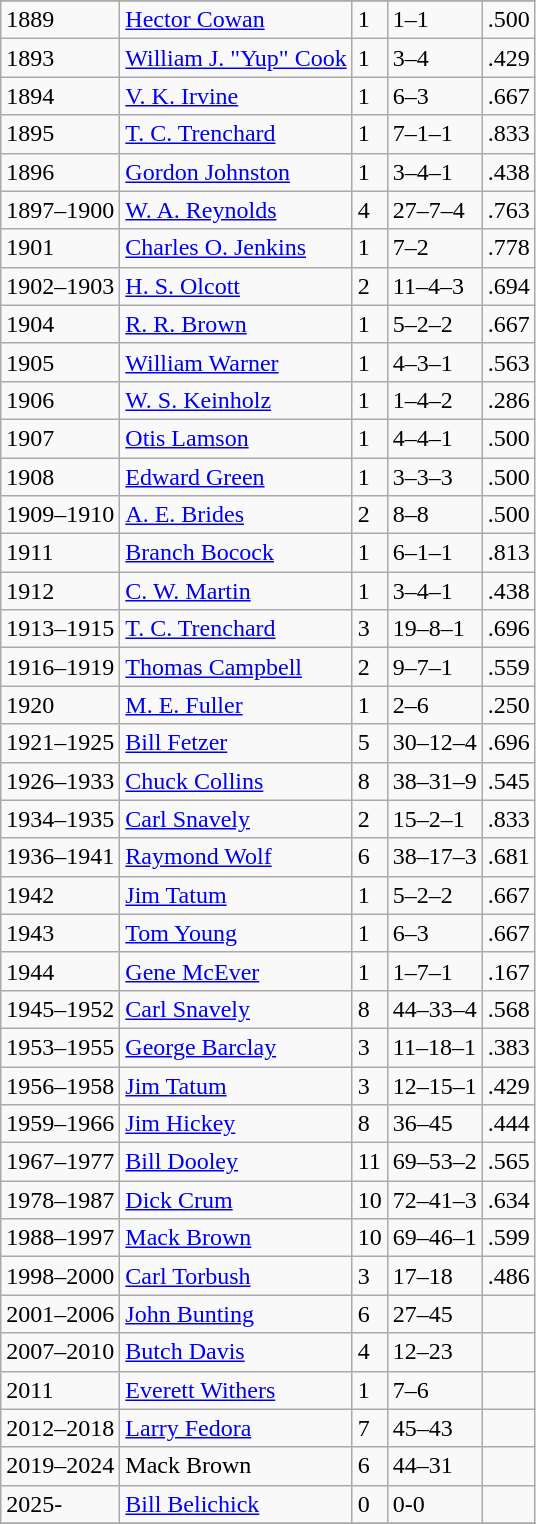<table class="wikitable">
<tr>
</tr>
<tr>
<td>1889</td>
<td><a href='#'>Hector Cowan</a></td>
<td>1</td>
<td>1–1</td>
<td>.500</td>
</tr>
<tr>
<td>1893</td>
<td><a href='#'>William J. "Yup" Cook</a></td>
<td>1</td>
<td>3–4</td>
<td>.429</td>
</tr>
<tr>
<td>1894</td>
<td><a href='#'>V. K. Irvine</a></td>
<td>1</td>
<td>6–3</td>
<td>.667</td>
</tr>
<tr>
<td>1895</td>
<td><a href='#'>T. C. Trenchard</a></td>
<td>1</td>
<td>7–1–1</td>
<td>.833</td>
</tr>
<tr>
<td>1896</td>
<td><a href='#'>Gordon Johnston</a></td>
<td>1</td>
<td>3–4–1</td>
<td>.438</td>
</tr>
<tr>
<td>1897–1900</td>
<td><a href='#'>W. A. Reynolds</a></td>
<td>4</td>
<td>27–7–4</td>
<td>.763</td>
</tr>
<tr>
<td>1901</td>
<td><a href='#'>Charles O. Jenkins</a></td>
<td>1</td>
<td>7–2</td>
<td>.778</td>
</tr>
<tr>
<td>1902–1903</td>
<td><a href='#'>H. S. Olcott</a></td>
<td>2</td>
<td>11–4–3</td>
<td>.694</td>
</tr>
<tr>
<td>1904</td>
<td><a href='#'>R. R. Brown</a></td>
<td>1</td>
<td>5–2–2</td>
<td>.667</td>
</tr>
<tr>
<td>1905</td>
<td><a href='#'>William Warner</a></td>
<td>1</td>
<td>4–3–1</td>
<td>.563</td>
</tr>
<tr>
<td>1906</td>
<td><a href='#'>W. S. Keinholz</a></td>
<td>1</td>
<td>1–4–2</td>
<td>.286</td>
</tr>
<tr>
<td>1907</td>
<td><a href='#'>Otis Lamson</a></td>
<td>1</td>
<td>4–4–1</td>
<td>.500</td>
</tr>
<tr>
<td>1908</td>
<td><a href='#'>Edward Green</a></td>
<td>1</td>
<td>3–3–3</td>
<td>.500</td>
</tr>
<tr>
<td>1909–1910</td>
<td><a href='#'>A. E. Brides</a></td>
<td>2</td>
<td>8–8</td>
<td>.500</td>
</tr>
<tr>
<td>1911</td>
<td><a href='#'>Branch Bocock</a></td>
<td>1</td>
<td>6–1–1</td>
<td>.813</td>
</tr>
<tr>
<td>1912</td>
<td><a href='#'>C. W. Martin</a></td>
<td>1</td>
<td>3–4–1</td>
<td>.438</td>
</tr>
<tr>
<td>1913–1915</td>
<td><a href='#'>T. C. Trenchard</a></td>
<td>3</td>
<td>19–8–1</td>
<td>.696</td>
</tr>
<tr>
<td>1916–1919</td>
<td><a href='#'>Thomas Campbell</a></td>
<td>2</td>
<td>9–7–1</td>
<td>.559</td>
</tr>
<tr>
<td>1920</td>
<td><a href='#'>M. E. Fuller</a></td>
<td>1</td>
<td>2–6</td>
<td>.250</td>
</tr>
<tr>
<td>1921–1925</td>
<td><a href='#'>Bill Fetzer</a></td>
<td>5</td>
<td>30–12–4</td>
<td>.696</td>
</tr>
<tr>
<td>1926–1933</td>
<td><a href='#'>Chuck Collins</a></td>
<td>8</td>
<td>38–31–9</td>
<td>.545</td>
</tr>
<tr>
<td>1934–1935</td>
<td><a href='#'>Carl Snavely</a></td>
<td>2</td>
<td>15–2–1</td>
<td>.833</td>
</tr>
<tr>
<td>1936–1941</td>
<td><a href='#'>Raymond Wolf</a></td>
<td>6</td>
<td>38–17–3</td>
<td>.681</td>
</tr>
<tr>
<td>1942</td>
<td><a href='#'>Jim Tatum</a></td>
<td>1</td>
<td>5–2–2</td>
<td>.667</td>
</tr>
<tr>
<td>1943</td>
<td><a href='#'>Tom Young</a></td>
<td>1</td>
<td>6–3</td>
<td>.667</td>
</tr>
<tr>
<td>1944</td>
<td><a href='#'>Gene McEver</a></td>
<td>1</td>
<td>1–7–1</td>
<td>.167</td>
</tr>
<tr>
<td>1945–1952</td>
<td><a href='#'>Carl Snavely</a></td>
<td>8</td>
<td>44–33–4</td>
<td>.568</td>
</tr>
<tr>
<td>1953–1955</td>
<td><a href='#'>George Barclay</a></td>
<td>3</td>
<td>11–18–1</td>
<td>.383</td>
</tr>
<tr>
<td>1956–1958</td>
<td><a href='#'>Jim Tatum</a></td>
<td>3</td>
<td>12–15–1</td>
<td>.429 </td>
</tr>
<tr>
<td>1959–1966</td>
<td><a href='#'>Jim Hickey</a></td>
<td>8</td>
<td>36–45</td>
<td>.444</td>
</tr>
<tr>
<td>1967–1977</td>
<td><a href='#'>Bill Dooley</a></td>
<td>11</td>
<td>69–53–2</td>
<td>.565</td>
</tr>
<tr>
<td>1978–1987</td>
<td><a href='#'>Dick Crum</a></td>
<td>10</td>
<td>72–41–3</td>
<td>.634</td>
</tr>
<tr>
<td>1988–1997</td>
<td><a href='#'>Mack Brown</a></td>
<td>10</td>
<td>69–46–1</td>
<td>.599</td>
</tr>
<tr>
<td>1998–2000</td>
<td><a href='#'>Carl Torbush</a></td>
<td>3</td>
<td>17–18</td>
<td>.486</td>
</tr>
<tr>
<td>2001–2006</td>
<td><a href='#'>John Bunting</a></td>
<td>6</td>
<td>27–45</td>
<td></td>
</tr>
<tr>
<td>2007–2010</td>
<td><a href='#'>Butch Davis</a></td>
<td>4</td>
<td>12–23</td>
<td></td>
</tr>
<tr>
<td>2011</td>
<td><a href='#'>Everett Withers</a></td>
<td>1</td>
<td>7–6</td>
<td></td>
</tr>
<tr>
<td>2012–2018</td>
<td><a href='#'>Larry Fedora</a></td>
<td>7</td>
<td>45–43</td>
<td></td>
</tr>
<tr>
<td>2019–2024</td>
<td>Mack Brown</td>
<td>6</td>
<td>44–31</td>
<td></td>
</tr>
<tr>
<td>2025-</td>
<td><a href='#'>Bill Belichick</a></td>
<td>0</td>
<td>0-0</td>
<td></td>
</tr>
<tr>
</tr>
</table>
